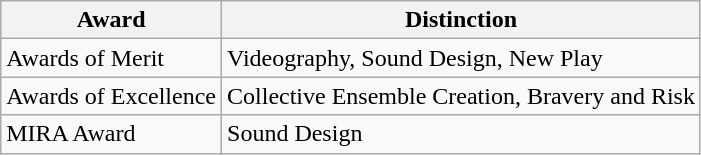<table class="wikitable">
<tr>
<th>Award</th>
<th>Distinction</th>
</tr>
<tr>
<td>Awards of Merit</td>
<td>Videography, Sound Design, New Play</td>
</tr>
<tr>
<td>Awards of Excellence</td>
<td>Collective Ensemble Creation, Bravery and Risk</td>
</tr>
<tr>
<td>MIRA Award</td>
<td>Sound Design</td>
</tr>
</table>
